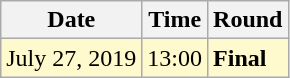<table class="wikitable">
<tr>
<th>Date</th>
<th>Time</th>
<th>Round</th>
</tr>
<tr style=background:lemonchiffon>
<td>July 27, 2019</td>
<td>13:00</td>
<td><strong>Final</strong></td>
</tr>
</table>
